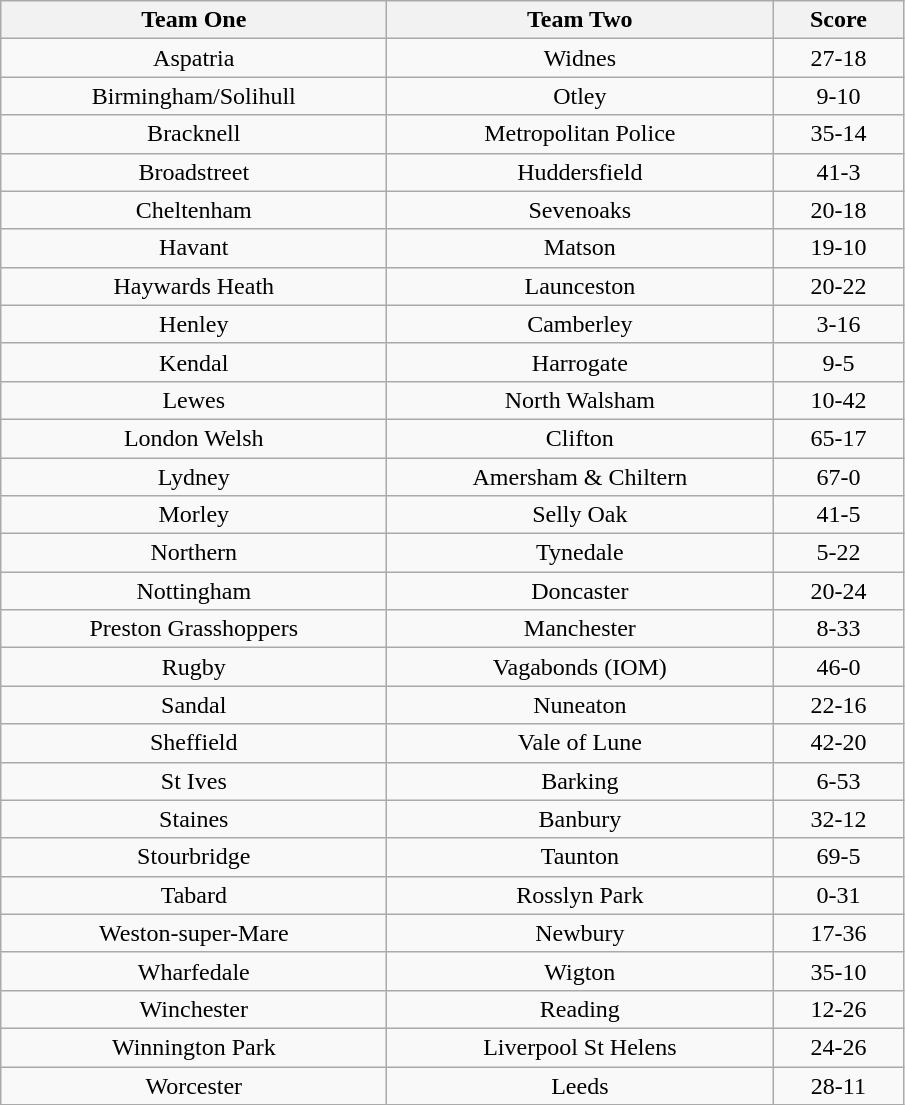<table class="wikitable" style="text-align: center">
<tr>
<th width=250>Team One</th>
<th width=250>Team Two</th>
<th width=80>Score</th>
</tr>
<tr>
<td>Aspatria</td>
<td>Widnes</td>
<td>27-18</td>
</tr>
<tr>
<td>Birmingham/Solihull</td>
<td>Otley</td>
<td>9-10</td>
</tr>
<tr>
<td>Bracknell</td>
<td>Metropolitan Police</td>
<td>35-14</td>
</tr>
<tr>
<td>Broadstreet</td>
<td>Huddersfield</td>
<td>41-3</td>
</tr>
<tr>
<td>Cheltenham</td>
<td>Sevenoaks</td>
<td>20-18</td>
</tr>
<tr>
<td>Havant</td>
<td>Matson</td>
<td>19-10</td>
</tr>
<tr>
<td>Haywards Heath</td>
<td>Launceston</td>
<td>20-22</td>
</tr>
<tr>
<td>Henley</td>
<td>Camberley</td>
<td>3-16</td>
</tr>
<tr>
<td>Kendal</td>
<td>Harrogate</td>
<td>9-5</td>
</tr>
<tr>
<td>Lewes</td>
<td>North Walsham</td>
<td>10-42</td>
</tr>
<tr>
<td>London Welsh</td>
<td>Clifton</td>
<td>65-17</td>
</tr>
<tr>
<td>Lydney</td>
<td>Amersham & Chiltern</td>
<td>67-0</td>
</tr>
<tr>
<td>Morley</td>
<td>Selly Oak</td>
<td>41-5</td>
</tr>
<tr>
<td>Northern</td>
<td>Tynedale</td>
<td>5-22</td>
</tr>
<tr>
<td>Nottingham</td>
<td>Doncaster</td>
<td>20-24</td>
</tr>
<tr>
<td>Preston Grasshoppers</td>
<td>Manchester</td>
<td>8-33</td>
</tr>
<tr>
<td>Rugby</td>
<td>Vagabonds (IOM)</td>
<td>46-0</td>
</tr>
<tr>
<td>Sandal</td>
<td>Nuneaton</td>
<td>22-16</td>
</tr>
<tr>
<td>Sheffield</td>
<td>Vale of Lune</td>
<td>42-20</td>
</tr>
<tr>
<td>St Ives</td>
<td>Barking</td>
<td>6-53</td>
</tr>
<tr>
<td>Staines</td>
<td>Banbury</td>
<td>32-12</td>
</tr>
<tr>
<td>Stourbridge</td>
<td>Taunton</td>
<td>69-5</td>
</tr>
<tr>
<td>Tabard</td>
<td>Rosslyn Park</td>
<td>0-31</td>
</tr>
<tr>
<td>Weston-super-Mare</td>
<td>Newbury</td>
<td>17-36</td>
</tr>
<tr>
<td>Wharfedale</td>
<td>Wigton</td>
<td>35-10</td>
</tr>
<tr>
<td>Winchester</td>
<td>Reading</td>
<td>12-26</td>
</tr>
<tr>
<td>Winnington Park</td>
<td>Liverpool St Helens</td>
<td>24-26</td>
</tr>
<tr>
<td>Worcester</td>
<td>Leeds</td>
<td>28-11</td>
</tr>
</table>
